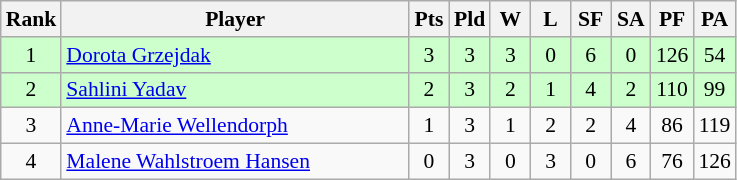<table class=wikitable style="text-align:center; font-size:90%">
<tr>
<th width="20">Rank</th>
<th width="225">Player</th>
<th width="20">Pts</th>
<th width="20">Pld</th>
<th width="20">W</th>
<th width="20">L</th>
<th width="20">SF</th>
<th width="20">SA</th>
<th width="20">PF</th>
<th width="20">PA</th>
</tr>
<tr bgcolor="#ccffcc">
<td>1</td>
<td style="text-align:left"> <a href='#'>Dorota Grzejdak</a></td>
<td>3</td>
<td>3</td>
<td>3</td>
<td>0</td>
<td>6</td>
<td>0</td>
<td>126</td>
<td>54</td>
</tr>
<tr bgcolor="#ccffcc">
<td>2</td>
<td style="text-align:left"> <a href='#'>Sahlini Yadav</a></td>
<td>2</td>
<td>3</td>
<td>2</td>
<td>1</td>
<td>4</td>
<td>2</td>
<td>110</td>
<td>99</td>
</tr>
<tr>
<td>3</td>
<td style="text-align:left"> <a href='#'>Anne-Marie Wellendorph</a></td>
<td>1</td>
<td>3</td>
<td>1</td>
<td>2</td>
<td>2</td>
<td>4</td>
<td>86</td>
<td>119</td>
</tr>
<tr>
<td>4</td>
<td style="text-align:left"> <a href='#'>Malene Wahlstroem Hansen</a></td>
<td>0</td>
<td>3</td>
<td>0</td>
<td>3</td>
<td>0</td>
<td>6</td>
<td>76</td>
<td>126</td>
</tr>
</table>
